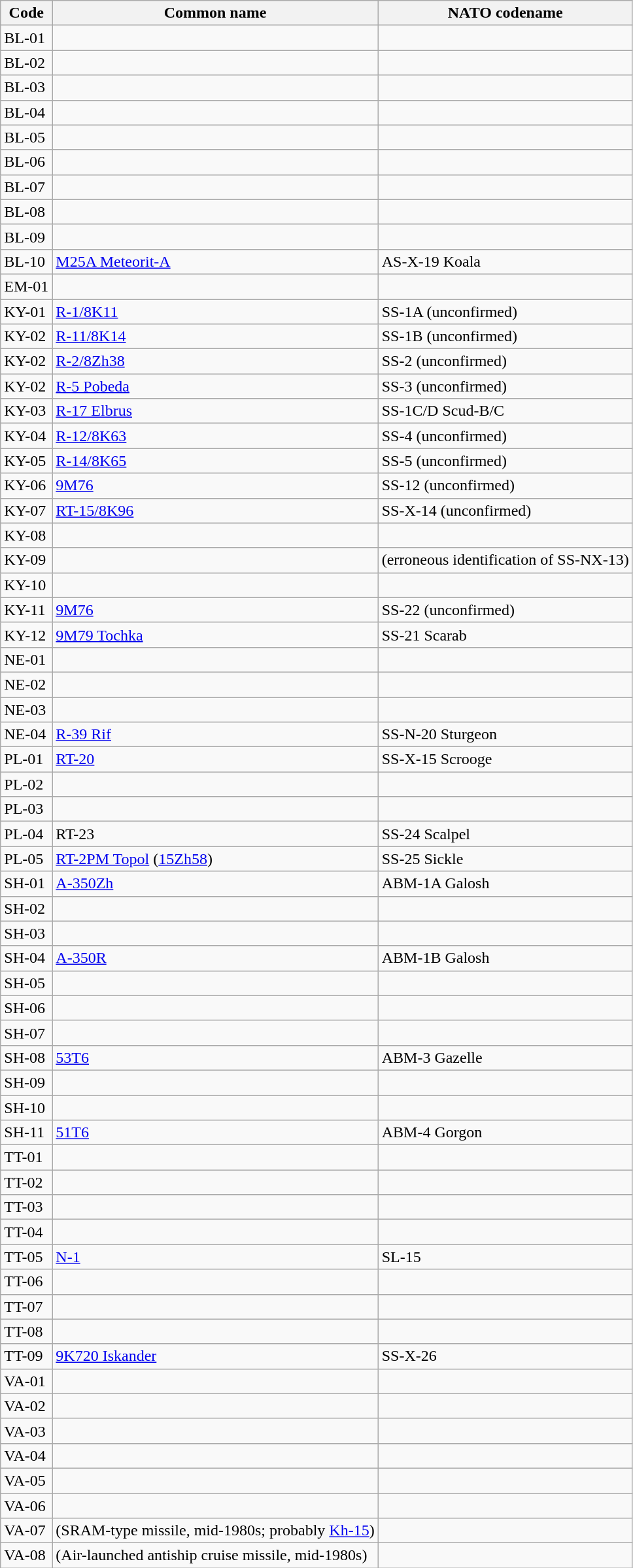<table class="wikitable sortable">
<tr>
<th>Code</th>
<th>Common name</th>
<th>NATO codename</th>
</tr>
<tr>
<td>BL-01</td>
<td></td>
<td></td>
</tr>
<tr>
<td>BL-02</td>
<td></td>
<td></td>
</tr>
<tr>
<td>BL-03</td>
<td></td>
<td></td>
</tr>
<tr>
<td>BL-04</td>
<td></td>
<td></td>
</tr>
<tr>
<td>BL-05</td>
<td></td>
<td></td>
</tr>
<tr>
<td>BL-06</td>
<td></td>
<td></td>
</tr>
<tr>
<td>BL-07</td>
<td></td>
<td></td>
</tr>
<tr>
<td>BL-08</td>
<td></td>
<td></td>
</tr>
<tr>
<td>BL-09</td>
<td></td>
<td></td>
</tr>
<tr>
<td>BL-10</td>
<td><a href='#'>M25A Meteorit-A</a></td>
<td>AS-X-19 Koala</td>
</tr>
<tr>
<td>EM-01</td>
<td></td>
<td></td>
</tr>
<tr>
<td>KY-01</td>
<td><a href='#'>R-1/8K11</a></td>
<td>SS-1A (unconfirmed)</td>
</tr>
<tr>
<td>KY-02</td>
<td><a href='#'>R-11/8K14</a></td>
<td>SS-1B (unconfirmed)</td>
</tr>
<tr>
<td>KY-02</td>
<td><a href='#'>R-2/8Zh38</a></td>
<td>SS-2 (unconfirmed)</td>
</tr>
<tr>
<td>KY-02</td>
<td><a href='#'>R-5 Pobeda</a></td>
<td>SS-3 (unconfirmed)</td>
</tr>
<tr>
<td>KY-03</td>
<td><a href='#'>R-17 Elbrus</a></td>
<td>SS-1C/D Scud-B/C</td>
</tr>
<tr>
<td>KY-04</td>
<td><a href='#'>R-12/8K63</a></td>
<td>SS-4 (unconfirmed)</td>
</tr>
<tr>
<td>KY-05</td>
<td><a href='#'>R-14/8K65</a></td>
<td>SS-5 (unconfirmed)</td>
</tr>
<tr>
<td>KY-06</td>
<td><a href='#'>9M76</a></td>
<td>SS-12 (unconfirmed)</td>
</tr>
<tr>
<td>KY-07</td>
<td><a href='#'>RT-15/8K96</a></td>
<td>SS-X-14 (unconfirmed)</td>
</tr>
<tr>
<td>KY-08</td>
<td></td>
<td></td>
</tr>
<tr>
<td>KY-09</td>
<td></td>
<td>(erroneous identification of SS-NX-13)</td>
</tr>
<tr>
<td>KY-10</td>
<td></td>
<td></td>
</tr>
<tr>
<td>KY-11</td>
<td><a href='#'>9M76</a></td>
<td>SS-22 (unconfirmed)</td>
</tr>
<tr>
<td>KY-12</td>
<td><a href='#'>9M79 Tochka</a></td>
<td>SS-21 Scarab</td>
</tr>
<tr>
<td>NE-01</td>
<td></td>
<td></td>
</tr>
<tr>
<td>NE-02</td>
<td></td>
<td></td>
</tr>
<tr>
<td>NE-03</td>
<td></td>
<td></td>
</tr>
<tr>
<td>NE-04</td>
<td><a href='#'>R-39 Rif</a></td>
<td>SS-N-20 Sturgeon</td>
</tr>
<tr>
<td>PL-01</td>
<td><a href='#'>RT-20</a></td>
<td>SS-X-15 Scrooge</td>
</tr>
<tr>
<td>PL-02</td>
<td></td>
<td></td>
</tr>
<tr>
<td>PL-03</td>
<td></td>
<td></td>
</tr>
<tr>
<td>PL-04</td>
<td>RT-23</td>
<td>SS-24 Scalpel</td>
</tr>
<tr>
<td>PL-05</td>
<td><a href='#'>RT-2PM Topol</a> (<a href='#'>15Zh58</a>)</td>
<td>SS-25 Sickle</td>
</tr>
<tr>
<td>SH-01</td>
<td><a href='#'>A-350Zh</a></td>
<td>ABM-1A Galosh</td>
</tr>
<tr>
<td>SH-02</td>
<td></td>
<td></td>
</tr>
<tr>
<td>SH-03</td>
<td></td>
<td></td>
</tr>
<tr>
<td>SH-04</td>
<td><a href='#'>A-350R</a></td>
<td>ABM-1B Galosh</td>
</tr>
<tr>
<td>SH-05</td>
<td></td>
<td></td>
</tr>
<tr>
<td>SH-06</td>
<td></td>
<td></td>
</tr>
<tr>
<td>SH-07</td>
<td></td>
<td></td>
</tr>
<tr>
<td>SH-08</td>
<td><a href='#'>53T6</a></td>
<td>ABM-3 Gazelle</td>
</tr>
<tr>
<td>SH-09</td>
<td></td>
<td></td>
</tr>
<tr>
<td>SH-10</td>
<td></td>
<td></td>
</tr>
<tr>
<td>SH-11</td>
<td><a href='#'>51T6</a></td>
<td>ABM-4 Gorgon</td>
</tr>
<tr>
<td>TT-01</td>
<td></td>
<td></td>
</tr>
<tr>
<td>TT-02</td>
<td></td>
<td></td>
</tr>
<tr>
<td>TT-03</td>
<td></td>
<td></td>
</tr>
<tr>
<td>TT-04</td>
<td></td>
<td></td>
</tr>
<tr>
<td>TT-05</td>
<td><a href='#'>N-1</a></td>
<td>SL-15</td>
</tr>
<tr>
<td>TT-06</td>
<td></td>
<td></td>
</tr>
<tr>
<td>TT-07</td>
<td></td>
<td></td>
</tr>
<tr>
<td>TT-08</td>
<td></td>
<td></td>
</tr>
<tr>
<td>TT-09</td>
<td><a href='#'>9K720 Iskander</a></td>
<td>SS-X-26</td>
</tr>
<tr>
<td>VA-01</td>
<td></td>
<td></td>
</tr>
<tr>
<td>VA-02</td>
<td></td>
<td></td>
</tr>
<tr>
<td>VA-03</td>
<td></td>
<td></td>
</tr>
<tr>
<td>VA-04</td>
<td></td>
<td></td>
</tr>
<tr>
<td>VA-05</td>
<td></td>
<td></td>
</tr>
<tr>
<td>VA-06</td>
<td></td>
<td></td>
</tr>
<tr>
<td>VA-07</td>
<td>(SRAM-type missile, mid-1980s; probably <a href='#'>Kh-15</a>)</td>
<td></td>
</tr>
<tr>
<td>VA-08</td>
<td>(Air-launched antiship cruise missile, mid-1980s)</td>
<td></td>
</tr>
</table>
